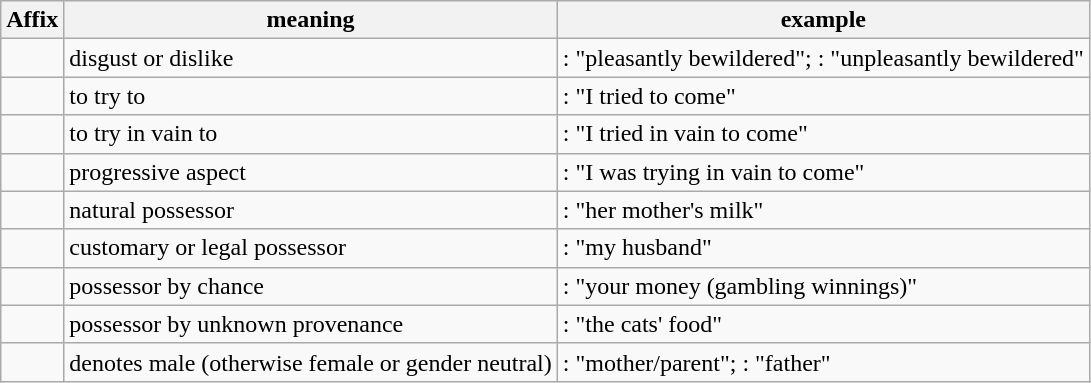<table class="wikitable">
<tr>
<th>Affix</th>
<th>meaning</th>
<th>example</th>
</tr>
<tr>
<td></td>
<td>disgust or dislike</td>
<td>: "pleasantly bewildered"; : "unpleasantly bewildered"</td>
</tr>
<tr>
<td></td>
<td>to try to</td>
<td>: "I tried to come"</td>
</tr>
<tr>
<td></td>
<td>to try in vain to</td>
<td>: "I tried in vain to come"</td>
</tr>
<tr>
<td></td>
<td>progressive aspect</td>
<td>: "I was trying in vain to come"</td>
</tr>
<tr>
<td></td>
<td>natural possessor</td>
<td>: "her mother's milk"</td>
</tr>
<tr>
<td></td>
<td>customary or legal possessor</td>
<td>: "my husband"</td>
</tr>
<tr>
<td></td>
<td>possessor by chance</td>
<td>: "your money (gambling winnings)"</td>
</tr>
<tr>
<td></td>
<td>possessor by unknown provenance</td>
<td>: "the cats' food"</td>
</tr>
<tr>
<td></td>
<td>denotes male (otherwise female or gender neutral)</td>
<td>: "mother/parent"; : "father"</td>
</tr>
</table>
